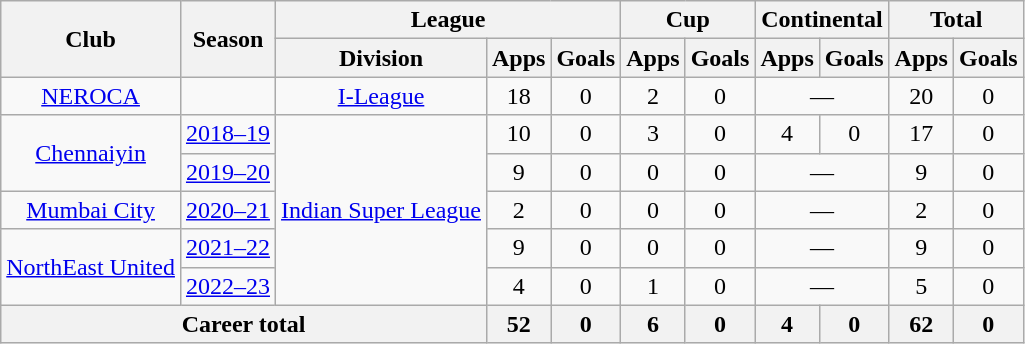<table class="wikitable" style="text-align: center;">
<tr>
<th rowspan="2">Club</th>
<th rowspan="2">Season</th>
<th colspan="3">League</th>
<th colspan="2">Cup</th>
<th colspan="2">Continental</th>
<th colspan="2">Total</th>
</tr>
<tr>
<th>Division</th>
<th>Apps</th>
<th>Goals</th>
<th>Apps</th>
<th>Goals</th>
<th>Apps</th>
<th>Goals</th>
<th>Apps</th>
<th>Goals</th>
</tr>
<tr>
<td rowspan="1"><a href='#'>NEROCA</a></td>
<td></td>
<td rowspan="1"><a href='#'>I-League</a></td>
<td>18</td>
<td>0</td>
<td>2</td>
<td>0</td>
<td colspan="2">—</td>
<td>20</td>
<td>0</td>
</tr>
<tr>
<td rowspan="2"><a href='#'>Chennaiyin</a></td>
<td><a href='#'>2018–19</a></td>
<td rowspan="5"><a href='#'>Indian Super League</a></td>
<td>10</td>
<td>0</td>
<td>3</td>
<td>0</td>
<td>4</td>
<td>0</td>
<td>17</td>
<td>0</td>
</tr>
<tr>
<td><a href='#'>2019–20</a></td>
<td>9</td>
<td>0</td>
<td>0</td>
<td>0</td>
<td colspan="2">—</td>
<td>9</td>
<td>0</td>
</tr>
<tr>
<td rowspan="1"><a href='#'>Mumbai City</a></td>
<td><a href='#'>2020–21</a></td>
<td>2</td>
<td>0</td>
<td>0</td>
<td>0</td>
<td colspan="2">—</td>
<td>2</td>
<td>0</td>
</tr>
<tr>
<td rowspan="2"><a href='#'>NorthEast United</a></td>
<td><a href='#'>2021–22</a></td>
<td>9</td>
<td>0</td>
<td>0</td>
<td>0</td>
<td colspan="2">—</td>
<td>9</td>
<td>0</td>
</tr>
<tr>
<td><a href='#'>2022–23</a></td>
<td>4</td>
<td>0</td>
<td>1</td>
<td>0</td>
<td colspan="2">—</td>
<td>5</td>
<td>0</td>
</tr>
<tr>
<th colspan="3">Career total</th>
<th>52</th>
<th>0</th>
<th>6</th>
<th>0</th>
<th>4</th>
<th>0</th>
<th>62</th>
<th>0</th>
</tr>
</table>
